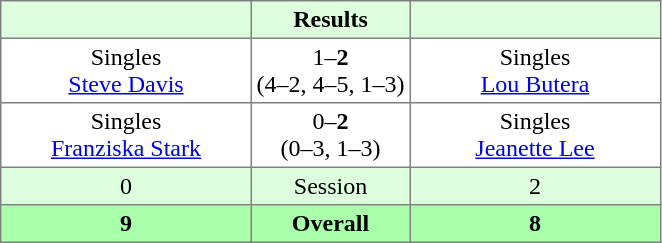<table border="1" cellpadding="3" style="border-collapse: collapse;">
<tr bgcolor="#ddffdd">
<th width="160"></th>
<th>Results</th>
<th width="160"></th>
</tr>
<tr>
<td align="center">Singles<br><a href='#'>Steve Davis</a></td>
<td align="center">1–<strong>2</strong><br>(4–2, 4–5, 1–3)</td>
<td align="center">Singles<br><a href='#'>Lou Butera</a></td>
</tr>
<tr>
<td align="center">Singles<br><a href='#'>Franziska Stark</a></td>
<td align="center">0–<strong>2</strong><br>(0–3, 1–3)</td>
<td align="center">Singles<br><a href='#'>Jeanette Lee</a></td>
</tr>
<tr bgcolor="#ddffdd">
<td align="center">0</td>
<td align="center">Session</td>
<td align="center">2</td>
</tr>
<tr bgcolor="#aaffaa">
<th align="center">9</th>
<th align="center">Overall</th>
<th align="center">8</th>
</tr>
</table>
